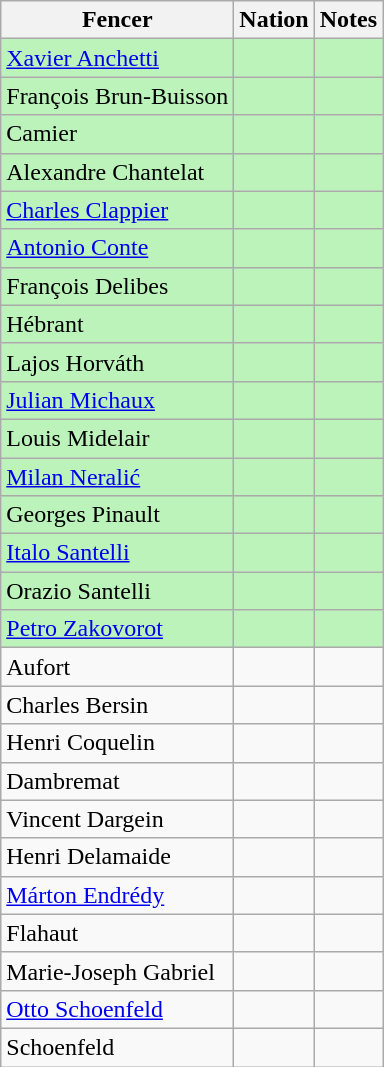<table class="wikitable sortable" style="text-align:center">
<tr>
<th>Fencer</th>
<th>Nation</th>
<th>Notes</th>
</tr>
<tr bgcolor=bbf3bb>
<td align=left><a href='#'>Xavier Anchetti</a></td>
<td align=left></td>
<td></td>
</tr>
<tr bgcolor=bbf3bb>
<td align=left>François Brun-Buisson</td>
<td align=left></td>
<td></td>
</tr>
<tr bgcolor=bbf3bb>
<td align=left>Camier</td>
<td align=left></td>
<td></td>
</tr>
<tr bgcolor=bbf3bb>
<td align=left>Alexandre Chantelat</td>
<td align=left></td>
<td></td>
</tr>
<tr bgcolor=bbf3bb>
<td align=left><a href='#'>Charles Clappier</a></td>
<td align=left></td>
<td></td>
</tr>
<tr bgcolor=bbf3bb>
<td align=left><a href='#'>Antonio Conte</a></td>
<td align=left></td>
<td></td>
</tr>
<tr bgcolor=bbf3bb>
<td align=left>François Delibes</td>
<td align=left></td>
<td></td>
</tr>
<tr bgcolor=bbf3bb>
<td align=left>Hébrant</td>
<td align=left></td>
<td></td>
</tr>
<tr bgcolor=bbf3bb>
<td align=left>Lajos Horváth</td>
<td align=left></td>
<td></td>
</tr>
<tr bgcolor=bbf3bb>
<td align=left><a href='#'>Julian Michaux</a></td>
<td align=left></td>
<td></td>
</tr>
<tr bgcolor=bbf3bb>
<td align=left>Louis Midelair</td>
<td align=left></td>
<td></td>
</tr>
<tr bgcolor=bbf3bb>
<td align=left><a href='#'>Milan Neralić</a></td>
<td align=left></td>
<td></td>
</tr>
<tr bgcolor=bbf3bb>
<td align=left>Georges Pinault</td>
<td align=left></td>
<td></td>
</tr>
<tr bgcolor=bbf3bb>
<td align=left><a href='#'>Italo Santelli</a></td>
<td align=left></td>
<td></td>
</tr>
<tr bgcolor=bbf3bb>
<td align=left>Orazio Santelli</td>
<td align=left></td>
<td></td>
</tr>
<tr bgcolor=bbf3bb>
<td align=left><a href='#'>Petro Zakovorot</a></td>
<td align=left></td>
<td></td>
</tr>
<tr>
<td align=left>Aufort</td>
<td align=left></td>
<td></td>
</tr>
<tr>
<td align=left>Charles Bersin</td>
<td align=left></td>
<td></td>
</tr>
<tr>
<td align=left>Henri Coquelin</td>
<td align=left></td>
<td></td>
</tr>
<tr>
<td align=left>Dambremat</td>
<td align=left></td>
<td></td>
</tr>
<tr>
<td align=left>Vincent Dargein</td>
<td align=left></td>
<td></td>
</tr>
<tr>
<td align=left>Henri Delamaide</td>
<td align=left></td>
<td></td>
</tr>
<tr>
<td align=left><a href='#'>Márton Endrédy</a></td>
<td align=left></td>
<td></td>
</tr>
<tr>
<td align=left>Flahaut</td>
<td align=left></td>
<td></td>
</tr>
<tr>
<td align=left>Marie-Joseph Gabriel</td>
<td align=left></td>
<td></td>
</tr>
<tr>
<td align=left><a href='#'>Otto Schoenfeld</a></td>
<td align=left></td>
<td></td>
</tr>
<tr>
<td align=left>Schoenfeld</td>
<td align=left></td>
<td></td>
</tr>
</table>
